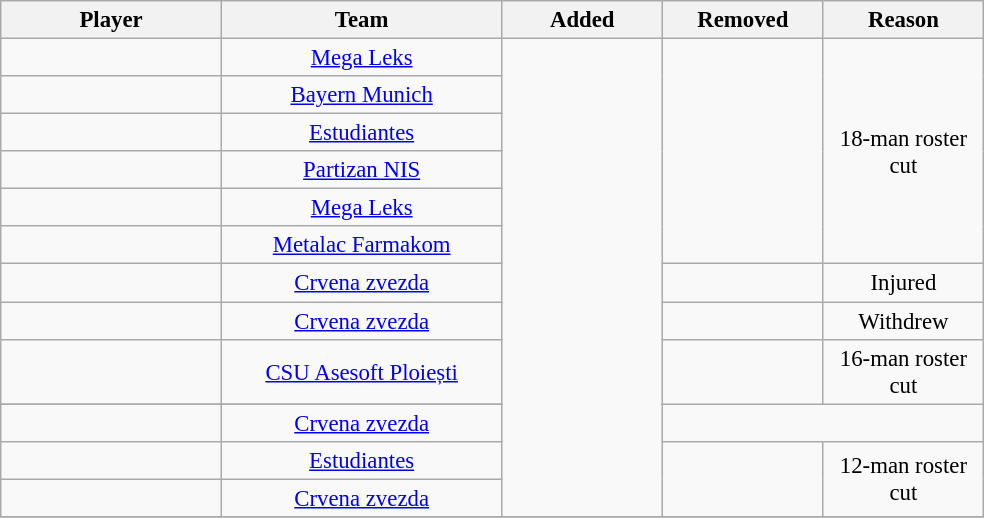<table class="wikitable sortable" style="text-align:center; font-size:95%">
<tr>
<th scope="col" width="140px">Player</th>
<th scope="col" width="180px">Team</th>
<th scope="col" width="100px">Added</th>
<th scope="col" width="100px">Removed</th>
<th scope="col" width="100px">Reason</th>
</tr>
<tr>
<td></td>
<td> <a href='#'>Mega Leks</a></td>
<td rowspan=13></td>
<td rowspan=6></td>
<td rowspan=6>18-man roster cut</td>
</tr>
<tr>
<td></td>
<td> <a href='#'>Bayern Munich</a></td>
</tr>
<tr>
<td></td>
<td> <a href='#'>Estudiantes</a></td>
</tr>
<tr>
<td></td>
<td> <a href='#'>Partizan NIS</a></td>
</tr>
<tr>
<td></td>
<td> <a href='#'>Mega Leks</a></td>
</tr>
<tr>
<td></td>
<td> <a href='#'>Metalac Farmakom</a></td>
</tr>
<tr>
<td></td>
<td> <a href='#'>Crvena zvezda</a></td>
<td></td>
<td>Injured</td>
</tr>
<tr>
<td></td>
<td> <a href='#'>Crvena zvezda</a></td>
<td></td>
<td>Withdrew</td>
</tr>
<tr>
<td></td>
<td> <a href='#'>CSU Asesoft Ploiești</a></td>
<td></td>
<td>16-man roster cut</td>
</tr>
<tr>
</tr>
<tr>
<td></td>
<td> <a href='#'>Crvena zvezda</a></td>
</tr>
<tr>
<td></td>
<td> <a href='#'>Estudiantes</a></td>
<td rowspan=2></td>
<td rowspan=2>12-man roster cut</td>
</tr>
<tr>
<td></td>
<td> <a href='#'>Crvena zvezda</a></td>
</tr>
<tr>
</tr>
</table>
